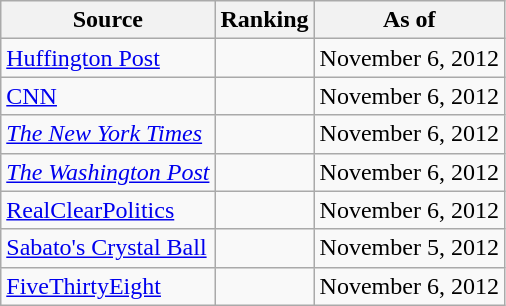<table class="wikitable" style="text-align:center">
<tr>
<th>Source</th>
<th>Ranking</th>
<th>As of</th>
</tr>
<tr>
<td align="left"><a href='#'>Huffington Post</a></td>
<td></td>
<td>November 6, 2012</td>
</tr>
<tr>
<td align="left"><a href='#'>CNN</a></td>
<td></td>
<td>November 6, 2012</td>
</tr>
<tr>
<td align=left><em><a href='#'>The New York Times</a></em></td>
<td></td>
<td>November 6, 2012</td>
</tr>
<tr>
<td align="left"><em><a href='#'>The Washington Post</a></em></td>
<td></td>
<td>November 6, 2012</td>
</tr>
<tr>
<td align="left"><a href='#'>RealClearPolitics</a></td>
<td></td>
<td>November 6, 2012</td>
</tr>
<tr>
<td align="left"><a href='#'>Sabato's Crystal Ball</a></td>
<td></td>
<td>November 5, 2012</td>
</tr>
<tr>
<td align="left"><a href='#'>FiveThirtyEight</a></td>
<td></td>
<td>November 6, 2012</td>
</tr>
</table>
